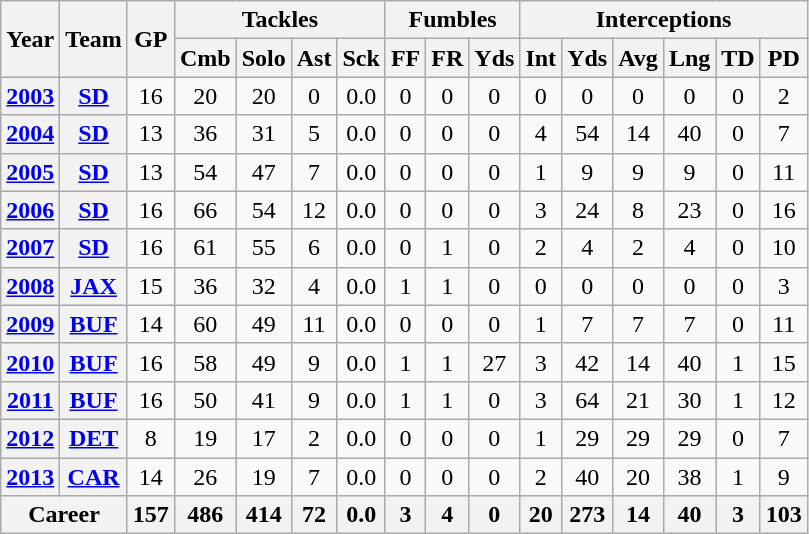<table class="wikitable" style="text-align: center;">
<tr>
<th rowspan="2">Year</th>
<th rowspan="2">Team</th>
<th rowspan="2">GP</th>
<th colspan="4">Tackles</th>
<th colspan="3">Fumbles</th>
<th colspan="6">Interceptions</th>
</tr>
<tr>
<th>Cmb</th>
<th>Solo</th>
<th>Ast</th>
<th>Sck</th>
<th>FF</th>
<th>FR</th>
<th>Yds</th>
<th>Int</th>
<th>Yds</th>
<th>Avg</th>
<th>Lng</th>
<th>TD</th>
<th>PD</th>
</tr>
<tr>
<th><a href='#'>2003</a></th>
<th><a href='#'>SD</a></th>
<td>16</td>
<td>20</td>
<td>20</td>
<td>0</td>
<td>0.0</td>
<td>0</td>
<td>0</td>
<td>0</td>
<td>0</td>
<td>0</td>
<td>0</td>
<td>0</td>
<td>0</td>
<td>2</td>
</tr>
<tr>
<th><a href='#'>2004</a></th>
<th><a href='#'>SD</a></th>
<td>13</td>
<td>36</td>
<td>31</td>
<td>5</td>
<td>0.0</td>
<td>0</td>
<td>0</td>
<td>0</td>
<td>4</td>
<td>54</td>
<td>14</td>
<td>40</td>
<td>0</td>
<td>7</td>
</tr>
<tr>
<th><a href='#'>2005</a></th>
<th><a href='#'>SD</a></th>
<td>13</td>
<td>54</td>
<td>47</td>
<td>7</td>
<td>0.0</td>
<td>0</td>
<td>0</td>
<td>0</td>
<td>1</td>
<td>9</td>
<td>9</td>
<td>9</td>
<td>0</td>
<td>11</td>
</tr>
<tr>
<th><a href='#'>2006</a></th>
<th><a href='#'>SD</a></th>
<td>16</td>
<td>66</td>
<td>54</td>
<td>12</td>
<td>0.0</td>
<td>0</td>
<td>0</td>
<td>0</td>
<td>3</td>
<td>24</td>
<td>8</td>
<td>23</td>
<td>0</td>
<td>16</td>
</tr>
<tr>
<th><a href='#'>2007</a></th>
<th><a href='#'>SD</a></th>
<td>16</td>
<td>61</td>
<td>55</td>
<td>6</td>
<td>0.0</td>
<td>0</td>
<td>1</td>
<td>0</td>
<td>2</td>
<td>4</td>
<td>2</td>
<td>4</td>
<td>0</td>
<td>10</td>
</tr>
<tr>
<th><a href='#'>2008</a></th>
<th><a href='#'>JAX</a></th>
<td>15</td>
<td>36</td>
<td>32</td>
<td>4</td>
<td>0.0</td>
<td>1</td>
<td>1</td>
<td>0</td>
<td>0</td>
<td>0</td>
<td>0</td>
<td>0</td>
<td>0</td>
<td>3</td>
</tr>
<tr>
<th><a href='#'>2009</a></th>
<th><a href='#'>BUF</a></th>
<td>14</td>
<td>60</td>
<td>49</td>
<td>11</td>
<td>0.0</td>
<td>0</td>
<td>0</td>
<td>0</td>
<td>1</td>
<td>7</td>
<td>7</td>
<td>7</td>
<td>0</td>
<td>11</td>
</tr>
<tr>
<th><a href='#'>2010</a></th>
<th><a href='#'>BUF</a></th>
<td>16</td>
<td>58</td>
<td>49</td>
<td>9</td>
<td>0.0</td>
<td>1</td>
<td>1</td>
<td>27</td>
<td>3</td>
<td>42</td>
<td>14</td>
<td>40</td>
<td>1</td>
<td>15</td>
</tr>
<tr>
<th><a href='#'>2011</a></th>
<th><a href='#'>BUF</a></th>
<td>16</td>
<td>50</td>
<td>41</td>
<td>9</td>
<td>0.0</td>
<td>1</td>
<td>1</td>
<td>0</td>
<td>3</td>
<td>64</td>
<td>21</td>
<td>30</td>
<td>1</td>
<td>12</td>
</tr>
<tr>
<th><a href='#'>2012</a></th>
<th><a href='#'>DET</a></th>
<td>8</td>
<td>19</td>
<td>17</td>
<td>2</td>
<td>0.0</td>
<td>0</td>
<td>0</td>
<td>0</td>
<td>1</td>
<td>29</td>
<td>29</td>
<td>29</td>
<td>0</td>
<td>7</td>
</tr>
<tr>
<th><a href='#'>2013</a></th>
<th><a href='#'>CAR</a></th>
<td>14</td>
<td>26</td>
<td>19</td>
<td>7</td>
<td>0.0</td>
<td>0</td>
<td>0</td>
<td>0</td>
<td>2</td>
<td>40</td>
<td>20</td>
<td>38</td>
<td>1</td>
<td>9</td>
</tr>
<tr>
<th colspan="2">Career</th>
<th>157</th>
<th>486</th>
<th>414</th>
<th>72</th>
<th>0.0</th>
<th>3</th>
<th>4</th>
<th>0</th>
<th>20</th>
<th>273</th>
<th>14</th>
<th>40</th>
<th>3</th>
<th>103</th>
</tr>
</table>
